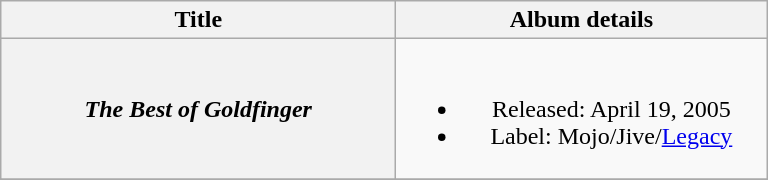<table class="wikitable plainrowheaders" style="text-align:center;">
<tr>
<th scope="col" style="width:16em;">Title</th>
<th scope="col" style="width:15em;">Album details</th>
</tr>
<tr>
<th scope="row"><em>The Best of Goldfinger</em></th>
<td><br><ul><li>Released: April 19, 2005</li><li>Label: Mojo/Jive/<a href='#'>Legacy</a></li></ul></td>
</tr>
<tr>
</tr>
</table>
